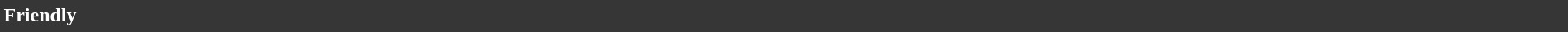<table style="width: 100%; background:#363636; color:white;">
<tr>
<td><strong>Friendly</strong></td>
</tr>
<tr>
</tr>
</table>
